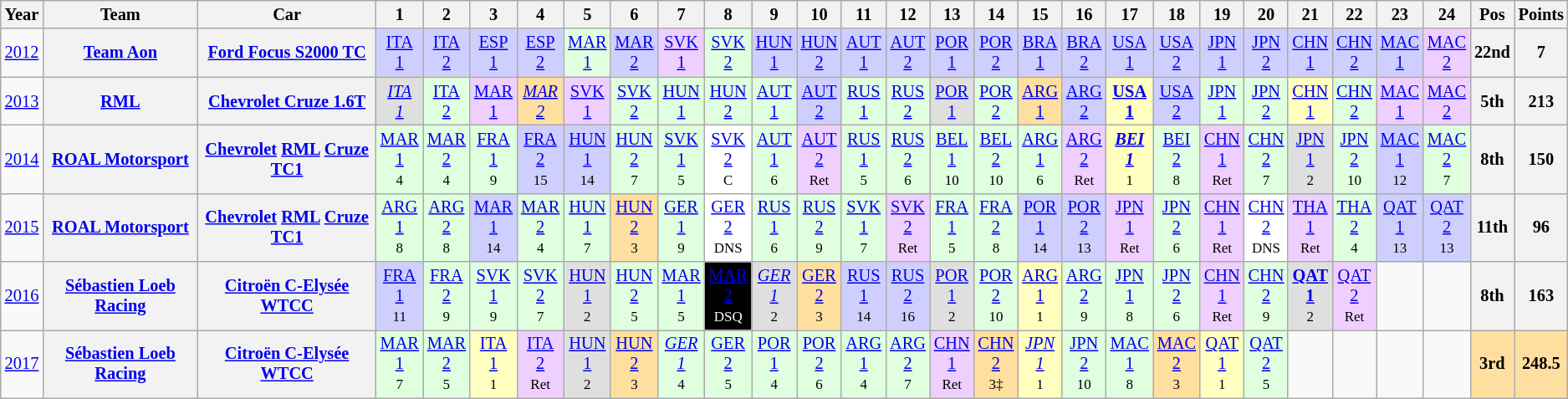<table class="wikitable" style="text-align:center; font-size:85%">
<tr>
<th>Year</th>
<th>Team</th>
<th>Car</th>
<th>1</th>
<th>2</th>
<th>3</th>
<th>4</th>
<th>5</th>
<th>6</th>
<th>7</th>
<th>8</th>
<th>9</th>
<th>10</th>
<th>11</th>
<th>12</th>
<th>13</th>
<th>14</th>
<th>15</th>
<th>16</th>
<th>17</th>
<th>18</th>
<th>19</th>
<th>20</th>
<th>21</th>
<th>22</th>
<th>23</th>
<th>24</th>
<th>Pos</th>
<th>Points</th>
</tr>
<tr>
<td><a href='#'>2012</a></td>
<th><a href='#'>Team Aon</a></th>
<th><a href='#'>Ford Focus S2000 TC</a></th>
<td style="background:#CFCFFF;"><a href='#'>ITA<br>1</a><br></td>
<td style="background:#CFCFFF;"><a href='#'>ITA<br>2</a><br></td>
<td style="background:#CFCFFF;"><a href='#'>ESP<br>1</a><br></td>
<td style="background:#CFCFFF;"><a href='#'>ESP<br>2</a><br></td>
<td style="background:#DFFFDF;"><a href='#'>MAR<br>1</a><br></td>
<td style="background:#CFCFFF;"><a href='#'>MAR<br>2</a><br></td>
<td style="background:#EFCFFF;"><a href='#'>SVK<br>1</a><br></td>
<td style="background:#DFFFDF;"><a href='#'>SVK<br>2</a><br></td>
<td style="background:#CFCFFF;"><a href='#'>HUN<br>1</a><br></td>
<td style="background:#CFCFFF;"><a href='#'>HUN<br>2</a><br></td>
<td style="background:#CFCFFF;"><a href='#'>AUT<br>1</a><br></td>
<td style="background:#CFCFFF;"><a href='#'>AUT<br>2</a><br></td>
<td style="background:#CFCFFF;"><a href='#'>POR<br>1</a><br></td>
<td style="background:#CFCFFF;"><a href='#'>POR<br>2</a><br></td>
<td style="background:#CFCFFF;"><a href='#'>BRA<br>1</a><br></td>
<td style="background:#CFCFFF;"><a href='#'>BRA<br>2</a><br></td>
<td style="background:#CFCFFF;"><a href='#'>USA<br>1</a><br></td>
<td style="background:#CFCFFF;"><a href='#'>USA<br>2</a><br></td>
<td style="background:#CFCFFF;"><a href='#'>JPN<br>1</a><br></td>
<td style="background:#CFCFFF;"><a href='#'>JPN<br>2</a><br></td>
<td style="background:#CFCFFF;"><a href='#'>CHN<br>1</a><br></td>
<td style="background:#CFCFFF;"><a href='#'>CHN<br>2</a><br></td>
<td style="background:#CFCFFF;"><a href='#'>MAC<br>1</a><br></td>
<td style="background:#EFCFFF;"><a href='#'>MAC<br>2</a><br></td>
<th>22nd</th>
<th>7</th>
</tr>
<tr>
<td><a href='#'>2013</a></td>
<th><a href='#'>RML</a></th>
<th><a href='#'>Chevrolet Cruze 1.6T</a></th>
<td style="background:#dfdfdf;"><em><a href='#'>ITA<br>1</a></em><br></td>
<td style="background:#dfffdf;"><a href='#'>ITA<br>2</a><br></td>
<td style="background:#EFCFFF;"><a href='#'>MAR<br>1</a><br></td>
<td style="background:#FFDF9F;"><em><a href='#'>MAR<br>2</a></em><br></td>
<td style="background:#efcfff;"><a href='#'>SVK<br>1</a><br></td>
<td style="background:#dfffdf;"><a href='#'>SVK<br>2</a><br></td>
<td style="background:#dfffdf;"><a href='#'>HUN<br>1</a><br></td>
<td style="background:#dfffdf;"><a href='#'>HUN<br>2</a><br></td>
<td style="background:#dfffdf;"><a href='#'>AUT<br>1</a><br></td>
<td style="background:#CFCFFF;"><a href='#'>AUT<br>2</a><br></td>
<td style="background:#dfffdf;"><a href='#'>RUS<br>1</a><br></td>
<td style="background:#dfffdf;"><a href='#'>RUS<br>2</a><br></td>
<td style="background:#dfdfdf;"><a href='#'>POR<br>1</a><br></td>
<td style="background:#DFFFDF;"><a href='#'>POR<br>2</a><br></td>
<td style="background:#FFDF9F;"><a href='#'>ARG<br>1</a><br></td>
<td style="background:#CFCFFF;"><a href='#'>ARG<br>2</a><br></td>
<td style="background:#FFFFBF;"><strong><a href='#'>USA<br>1</a></strong><br></td>
<td style="background:#CFCFFF;"><a href='#'>USA<br>2</a><br></td>
<td style="background:#DFFFDF;"><a href='#'>JPN<br>1</a><br></td>
<td style="background:#DFFFDF;"><a href='#'>JPN<br>2</a><br></td>
<td style="background:#FFFFBF;"><a href='#'>CHN<br>1</a><br></td>
<td style="background:#DFFFDF;"><a href='#'>CHN<br>2</a><br></td>
<td style="background:#efcfff;"><a href='#'>MAC<br>1</a><br></td>
<td style="background:#efcfff;"><a href='#'>MAC<br>2</a><br></td>
<th>5th</th>
<th>213</th>
</tr>
<tr>
<td><a href='#'>2014</a></td>
<th><a href='#'>ROAL Motorsport</a></th>
<th><a href='#'>Chevrolet</a> <a href='#'>RML</a> <a href='#'>Cruze TC1</a></th>
<td style="background:#DFFFDF;"><a href='#'>MAR<br>1</a><br><small>4</small></td>
<td style="background:#DFFFDF;"><a href='#'>MAR<br>2</a><br><small>4</small></td>
<td style="background:#DFFFDF;"><a href='#'>FRA<br>1</a><br><small>9</small></td>
<td style="background:#CFCFFF;"><a href='#'>FRA<br>2</a><br><small>15</small></td>
<td style="background:#CFCFFF;"><a href='#'>HUN<br>1</a><br><small>14</small></td>
<td style="background:#DFFFDF;"><a href='#'>HUN<br>2</a><br><small>7</small></td>
<td style="background:#DFFFDF;"><a href='#'>SVK<br>1</a><br><small>5</small></td>
<td style="background:#FFFFFF;"><a href='#'>SVK<br>2</a><br><small>C</small></td>
<td style="background:#DFFFDF;"><a href='#'>AUT<br>1</a><br><small>6</small></td>
<td style="background:#EFCFFF;"><a href='#'>AUT<br>2</a><br><small>Ret</small></td>
<td style="background:#DFFFDF;"><a href='#'>RUS<br>1</a><br><small>5</small></td>
<td style="background:#DFFFDF;"><a href='#'>RUS<br>2</a><br><small>6</small></td>
<td style="background:#DFFFDF;"><a href='#'>BEL<br>1</a><br><small>10</small></td>
<td style="background:#DFFFDF;"><a href='#'>BEL<br>2</a><br><small>10</small></td>
<td style="background:#DFFFDF;"><a href='#'>ARG<br>1</a><br><small>6</small></td>
<td style="background:#EFCFFF;"><a href='#'>ARG<br>2</a><br><small>Ret</small></td>
<td style="background:#FFFFBF;"><strong><em><a href='#'>BEI<br>1</a></em></strong><br><small>1</small></td>
<td style="background:#DFFFDF;"><a href='#'>BEI<br>2</a><br><small>8</small></td>
<td style="background:#EFCFFF;"><a href='#'>CHN<br>1</a><br><small>Ret</small></td>
<td style="background:#DFFFDF;"><a href='#'>CHN<br>2</a><br><small>7</small></td>
<td style="background:#DFDFDF;"><a href='#'>JPN<br>1</a><br><small>2</small></td>
<td style="background:#DFFFDF;"><a href='#'>JPN<br>2</a><br><small>10</small></td>
<td style="background:#CFCFFF;"><a href='#'>MAC<br>1</a><br><small>12</small></td>
<td style="background:#DFFFDF;"><a href='#'>MAC<br>2</a><br><small>7</small></td>
<th>8th</th>
<th>150</th>
</tr>
<tr>
<td><a href='#'>2015</a></td>
<th><a href='#'>ROAL Motorsport</a></th>
<th><a href='#'>Chevrolet</a> <a href='#'>RML</a> <a href='#'>Cruze TC1</a></th>
<td style="background:#DFFFDF;"><a href='#'>ARG<br>1</a><br><small>8</small></td>
<td style="background:#DFFFDF;"><a href='#'>ARG<br>2</a><br><small>8</small></td>
<td style="background:#CFCFFF;"><a href='#'>MAR<br>1</a><br><small>14</small></td>
<td style="background:#DFFFDF;"><a href='#'>MAR<br>2</a><br><small>4</small></td>
<td style="background:#DFFFDF;"><a href='#'>HUN<br>1</a><br><small>7</small></td>
<td style="background:#FFDF9F;"><a href='#'>HUN<br>2</a><br><small>3</small></td>
<td style="background:#DFFFDF;"><a href='#'>GER<br>1</a><br><small>9</small></td>
<td style="background:#FFFFFF;"><a href='#'>GER<br>2</a><br><small>DNS</small></td>
<td style="background:#DFFFDF;"><a href='#'>RUS<br>1</a><br><small>6</small></td>
<td style="background:#DFFFDF;"><a href='#'>RUS<br>2</a><br><small>9</small></td>
<td style="background:#DFFFDF;"><a href='#'>SVK<br>1</a><br><small>7</small></td>
<td style="background:#EFCFFF;"><a href='#'>SVK<br>2</a><br><small>Ret</small></td>
<td style="background:#DFFFDF;"><a href='#'>FRA<br>1</a><br><small>5</small></td>
<td style="background:#DFFFDF;"><a href='#'>FRA<br>2</a><br><small>8</small></td>
<td style="background:#CFCFFF;"><a href='#'>POR<br>1</a><br><small>14</small></td>
<td style="background:#CFCFFF;"><a href='#'>POR<br>2</a><br><small>13</small></td>
<td style="background:#EFCFFF;"><a href='#'>JPN<br>1</a><br><small>Ret</small></td>
<td style="background:#DFFFDF;"><a href='#'>JPN<br>2</a><br><small>6</small></td>
<td style="background:#EFCFFF;"><a href='#'>CHN<br>1</a><br><small>Ret</small></td>
<td style="background:#FFFFFF;"><a href='#'>CHN<br>2</a><br><small>DNS</small></td>
<td style="background:#EFCFFF;"><a href='#'>THA<br>1</a><br><small>Ret</small></td>
<td style="background:#DFFFDF;"><a href='#'>THA<br>2</a><br><small>4</small></td>
<td style="background:#CFCFFF;"><a href='#'>QAT<br>1</a><br><small>13</small></td>
<td style="background:#CFCFFF;"><a href='#'>QAT<br>2</a><br><small>13</small></td>
<th>11th</th>
<th>96</th>
</tr>
<tr>
<td><a href='#'>2016</a></td>
<th><a href='#'>Sébastien Loeb Racing</a></th>
<th><a href='#'>Citroën C-Elysée WTCC</a></th>
<td style="background:#CFCFFF;"><a href='#'>FRA<br>1</a><br><small>11</small></td>
<td style="background:#DFFFDF;"><a href='#'>FRA<br>2</a><br><small>9</small></td>
<td style="background:#DFFFDF;"><a href='#'>SVK<br>1</a><br><small>9</small></td>
<td style="background:#DFFFDF;"><a href='#'>SVK<br>2</a><br><small>7</small></td>
<td style="background:#DFDFDF;"><a href='#'>HUN<br>1</a><br><small>2</small></td>
<td style="background:#DFFFDF;"><a href='#'>HUN<br>2</a><br><small>5</small></td>
<td style="background:#DFFFDF;"><a href='#'>MAR<br>1</a><br><small>5</small></td>
<td style="background:#000000; color:white"><a href='#'><span>MAR<br>2</span></a><br><small>DSQ</small></td>
<td style="background:#DFDFDF;"><em><a href='#'>GER<br>1</a></em><br><small>2</small></td>
<td style="background:#FFDF9F;"><a href='#'>GER<br>2</a><br><small>3</small></td>
<td style="background:#CFCFFF;"><a href='#'>RUS<br>1</a><br><small>14</small></td>
<td style="background:#CFCFFF;"><a href='#'>RUS<br>2</a><br><small>16</small></td>
<td style="background:#DFDFDF;"><a href='#'>POR<br>1</a><br><small>2</small></td>
<td style="background:#DFFFDF;"><a href='#'>POR<br>2</a><br><small>10</small></td>
<td style="background:#FFFFBF;"><a href='#'>ARG<br>1</a><br><small>1</small></td>
<td style="background:#DFFFDF;"><a href='#'>ARG<br>2</a><br><small>9</small></td>
<td style="background:#DFFFDF;"><a href='#'>JPN<br>1</a><br><small>8</small></td>
<td style="background:#DFFFDF;"><a href='#'>JPN<br>2</a><br><small>6</small></td>
<td style="background:#EFCFFF;"><a href='#'>CHN<br>1</a><br><small>Ret</small></td>
<td style="background:#DFFFDF;"><a href='#'>CHN<br>2</a><br><small>9</small></td>
<td style="background:#DFDFDF;"><strong><a href='#'>QAT<br>1</a></strong><br><small>2</small></td>
<td style="background:#EFCFFF;"><a href='#'>QAT<br>2</a><br><small>Ret</small></td>
<td></td>
<td></td>
<th>8th</th>
<th>163</th>
</tr>
<tr>
<td><a href='#'>2017</a></td>
<th><a href='#'>Sébastien Loeb Racing</a></th>
<th><a href='#'>Citroën C-Elysée WTCC</a></th>
<td style="background:#DFFFDF;"><a href='#'>MAR<br>1</a><br><small>7</small></td>
<td style="background:#DFFFDF;"><a href='#'>MAR<br>2</a><br><small>5</small></td>
<td style="background:#FFFFBF;"><a href='#'>ITA<br>1</a><br><small>1</small></td>
<td style="background:#EFCFFF;"><a href='#'>ITA<br>2</a><br><small>Ret</small></td>
<td style="background:#DFDFDF;"><a href='#'>HUN<br>1</a><br><small>2</small></td>
<td style="background:#FFDF9F;"><a href='#'>HUN<br>2</a><br><small>3</small></td>
<td style="background:#DFFFDF;"><em><a href='#'>GER<br>1</a></em><br><small>4</small></td>
<td style="background:#DFFFDF;"><a href='#'>GER<br>2</a><br><small>5</small></td>
<td style="background:#DFFFDF;"><a href='#'>POR<br>1</a><br><small>4</small></td>
<td style="background:#DFFFDF;"><a href='#'>POR<br>2</a><br><small>6</small></td>
<td style="background:#DFFFDF;"><a href='#'>ARG<br>1</a><br><small>4</small></td>
<td style="background:#DFFFDF;"><a href='#'>ARG<br>2</a><br><small>7</small></td>
<td style="background:#EFCFFF;"><a href='#'>CHN<br>1</a><br><small>Ret</small></td>
<td style="background:#FFDF9F;"><a href='#'>CHN<br>2</a><br><small>3‡</small></td>
<td style="background:#FFFFBF;"><em><a href='#'>JPN<br>1</a></em><br><small>1</small></td>
<td style="background:#DFFFDF;"><a href='#'>JPN<br>2</a><br><small>10</small></td>
<td style="background:#DFFFDF;"><a href='#'>MAC<br>1</a><br><small>8</small></td>
<td style="background:#FFDF9F;"><a href='#'>MAC<br>2</a><br><small>3</small></td>
<td style="background:#FFFFBF;"><a href='#'>QAT<br>1</a><br><small>1</small></td>
<td style="background:#DFFFDF;"><a href='#'>QAT<br>2</a><br><small>5</small></td>
<td></td>
<td></td>
<td></td>
<td></td>
<th style="background:#FFDF9F;">3rd</th>
<th style="background:#FFDF9F;">248.5</th>
</tr>
</table>
